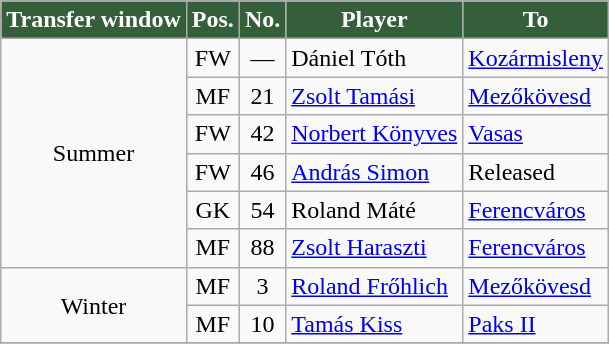<table class="wikitable plainrowheaders sortable">
<tr>
<th style="background-color:#355E3B;color:#FFFFFF">Transfer window</th>
<th style="background-color:#355E3B;color:#FFFFFF">Pos.</th>
<th style="background-color:#355E3B;color:#FFFFFF">No.</th>
<th style="background-color:#355E3B;color:#FFFFFF">Player</th>
<th style="background-color:#355E3B;color:#FFFFFF">To</th>
</tr>
<tr>
<td rowspan="6" style="text-align:center;">Summer</td>
<td style="text-align:center;">FW</td>
<td style="text-align:center;">—</td>
<td style="text-align:left;"> Dániel Tóth</td>
<td style="text-align:left;"><a href='#'>Kozármisleny</a></td>
</tr>
<tr>
<td style="text-align:center;">MF</td>
<td style="text-align:center;">21</td>
<td style="text-align:left;"> <a href='#'>Zsolt Tamási</a></td>
<td style="text-align:left;"><a href='#'>Mezőkövesd</a></td>
</tr>
<tr>
<td style="text-align:center;">FW</td>
<td style="text-align:center;">42</td>
<td style="text-align:left;"> <a href='#'>Norbert Könyves</a></td>
<td style="text-align:left;"><a href='#'>Vasas</a></td>
</tr>
<tr>
<td style="text-align:center;">FW</td>
<td style="text-align:center;">46</td>
<td style="text-align:left;"> <a href='#'>András Simon</a></td>
<td style="text-align:left;">Released</td>
</tr>
<tr>
<td style="text-align:center;">GK</td>
<td style="text-align:center;">54</td>
<td style="text-align:left;"> Roland Máté</td>
<td style="text-align:left;"><a href='#'>Ferencváros</a></td>
</tr>
<tr>
<td style="text-align:center;">MF</td>
<td style="text-align:center;">88</td>
<td style="text-align:left;"> <a href='#'>Zsolt Haraszti</a></td>
<td style="text-align:left;"><a href='#'>Ferencváros</a></td>
</tr>
<tr>
<td rowspan="2" style="text-align:center;">Winter</td>
<td style="text-align:center;">MF</td>
<td style="text-align:center;">3</td>
<td style="text-align:left;"> <a href='#'>Roland Frőhlich</a></td>
<td style="text-align:left;"><a href='#'>Mezőkövesd</a></td>
</tr>
<tr>
<td style="text-align:center;">MF</td>
<td style="text-align:center;">10</td>
<td style="text-align:left;"> <a href='#'>Tamás Kiss</a></td>
<td style="text-align:left;"><a href='#'>Paks II</a></td>
</tr>
<tr>
</tr>
</table>
